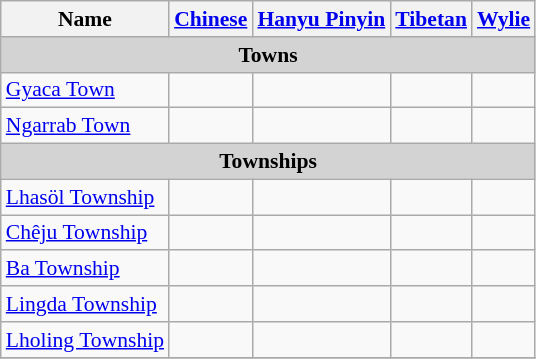<table class="wikitable"  style="font-size:90%;" align=center>
<tr>
<th>Name</th>
<th><a href='#'>Chinese</a></th>
<th><a href='#'>Hanyu Pinyin</a></th>
<th><a href='#'>Tibetan</a></th>
<th><a href='#'>Wylie</a></th>
</tr>
<tr --------->
<td colspan="5"  style="text-align:center; background:#d3d3d3;"><strong>Towns</strong></td>
</tr>
<tr --------->
<td><a href='#'>Gyaca Town</a></td>
<td></td>
<td></td>
<td></td>
<td></td>
</tr>
<tr>
<td><a href='#'>Ngarrab Town</a></td>
<td></td>
<td></td>
<td></td>
<td></td>
</tr>
<tr --------->
<td colspan="5"  style="text-align:center; background:#d3d3d3;"><strong>Townships</strong></td>
</tr>
<tr --------->
<td><a href='#'>Lhasöl Township</a></td>
<td></td>
<td></td>
<td></td>
<td></td>
</tr>
<tr>
<td><a href='#'>Chêju Township</a></td>
<td></td>
<td></td>
<td></td>
<td></td>
</tr>
<tr>
<td><a href='#'>Ba Township</a></td>
<td></td>
<td></td>
<td></td>
<td></td>
</tr>
<tr>
<td><a href='#'>Lingda Township</a></td>
<td></td>
<td></td>
<td></td>
<td></td>
</tr>
<tr>
<td><a href='#'>Lholing Township</a></td>
<td></td>
<td></td>
<td></td>
<td></td>
</tr>
<tr>
</tr>
</table>
